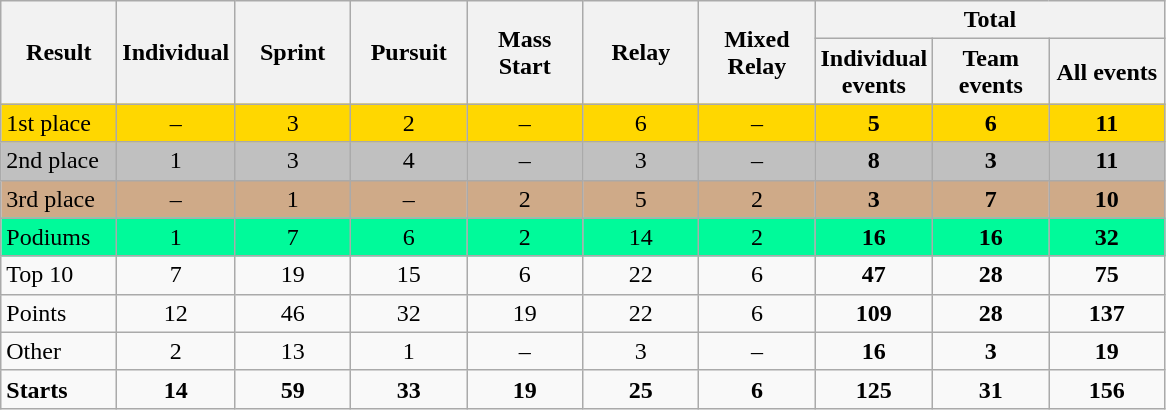<table class="wikitable" style="text-align: center;">
<tr>
<th style="width:70px;" rowspan="2">Result</th>
<th style="width:70px;" rowspan="2">Individual</th>
<th style="width:70px;" rowspan="2">Sprint</th>
<th style="width:70px;" rowspan="2">Pursuit</th>
<th style="width:70px;" rowspan="2">Mass Start</th>
<th style="width:70px;" rowspan="2">Relay</th>
<th style="width:70px;" rowspan="2">Mixed<br>Relay</th>
<th style="width:70px;" colspan="3">Total</th>
</tr>
<tr>
<th style="width:70px;">Individual events</th>
<th style="width:70px;">Team events</th>
<th style="width:70px;">All events</th>
</tr>
<tr bgcolor=gold>
<td align=left>1st place</td>
<td>–</td>
<td>3</td>
<td>2</td>
<td>–</td>
<td>6</td>
<td>–</td>
<td><strong>5</strong></td>
<td><strong>6</strong></td>
<td><strong>11</strong></td>
</tr>
<tr bgcolor=silver>
<td align=left>2nd place</td>
<td>1</td>
<td>3</td>
<td>4</td>
<td>–</td>
<td>3</td>
<td>–</td>
<td><strong>8</strong></td>
<td><strong>3</strong></td>
<td><strong>11</strong></td>
</tr>
<tr bgcolor="#CFAA88">
<td align=left>3rd place</td>
<td>–</td>
<td>1</td>
<td>–</td>
<td>2</td>
<td>5</td>
<td>2</td>
<td><strong>3</strong></td>
<td><strong>7</strong></td>
<td><strong>10</strong></td>
</tr>
<tr style="background:#00FA9A;">
<td align=left>Podiums</td>
<td>1</td>
<td>7</td>
<td>6</td>
<td>2</td>
<td>14</td>
<td>2</td>
<td><strong>16</strong></td>
<td><strong>16</strong></td>
<td><strong>32</strong></td>
</tr>
<tr>
<td align=left>Top 10</td>
<td>7</td>
<td>19</td>
<td>15</td>
<td>6</td>
<td>22</td>
<td>6</td>
<td><strong>47</strong></td>
<td><strong>28</strong></td>
<td><strong>75</strong></td>
</tr>
<tr>
<td align=left>Points</td>
<td>12</td>
<td>46</td>
<td>32</td>
<td>19</td>
<td>22</td>
<td>6</td>
<td><strong>109</strong></td>
<td><strong>28</strong></td>
<td><strong>137</strong></td>
</tr>
<tr>
<td align=left>Other</td>
<td>2</td>
<td>13</td>
<td>1</td>
<td>–</td>
<td>3</td>
<td>–</td>
<td><strong>16</strong></td>
<td><strong>3</strong></td>
<td><strong>19</strong></td>
</tr>
<tr>
<td align=left><strong>Starts</strong></td>
<td><strong>14</strong></td>
<td><strong>59</strong></td>
<td><strong>33</strong></td>
<td><strong>19</strong></td>
<td><strong>25</strong></td>
<td><strong>6</strong></td>
<td><strong>125</strong></td>
<td><strong>31</strong></td>
<td><strong>156</strong></td>
</tr>
</table>
